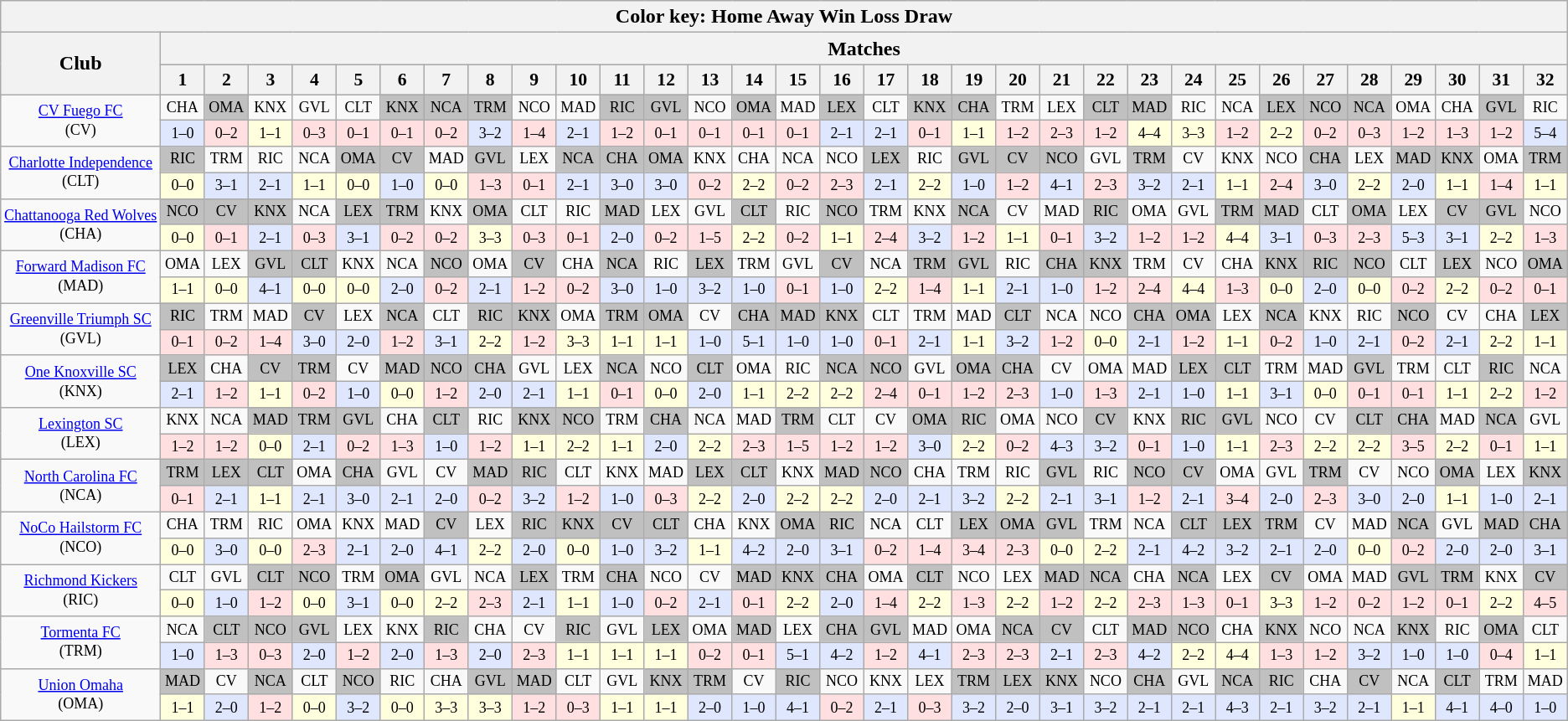<table class="wikitable" style="text-align:center;width=100%">
<tr>
<th colspan="33">Color key: <span>Home</span>  <span>Away</span>  <span>Win</span>  <span>Loss</span>  <span>Draw</span></th>
</tr>
<tr>
<th width="10%" rowspan="2">Club</th>
<th width="90%" colspan="32">Matches</th>
</tr>
<tr style="background-color:#CCCCCC; font-size: 90%">
<th width="2.75%">1</th>
<th width="2.75%">2</th>
<th width="2.75%">3</th>
<th width="2.75%">4</th>
<th width="2.75%">5</th>
<th width="2.75%">6</th>
<th width="2.75%">7</th>
<th width="2.75%">8</th>
<th width="2.75%">9</th>
<th width="2.75%">10</th>
<th width="2.75%">11</th>
<th width="2.75%">12</th>
<th width="2.75%">13</th>
<th width="2.75%">14</th>
<th width="2.75%">15</th>
<th width="2.75%">16</th>
<th width="2.75%">17</th>
<th width="2.75%">18</th>
<th width="2.75%">19</th>
<th width="2.75%">20</th>
<th width="2.75%">21</th>
<th width="2.75%">22</th>
<th width="2.75%">23</th>
<th width="2.75%">24</th>
<th width="2.75%">25</th>
<th width="2.75%">26</th>
<th width="2.75%">27</th>
<th width="2.75%">28</th>
<th width="2.75%">29</th>
<th width="2.75%">30</th>
<th width="2.75%">31</th>
<th width="2.75%">32<br></th>
</tr>
<tr style="font-size: 75%">
<td rowspan="2"><a href='#'>CV Fuego FC</a><br>(CV)</td>
<td>CHA</td>
<td bgcolor=#C0C0C0>OMA</td>
<td>KNX</td>
<td>GVL</td>
<td>CLT</td>
<td bgcolor=#C0C0C0>KNX</td>
<td bgcolor=#C0C0C0>NCA</td>
<td bgcolor=#C0C0C0>TRM</td>
<td>NCO</td>
<td>MAD</td>
<td bgcolor=#C0C0C0>RIC</td>
<td bgcolor=#C0C0C0>GVL</td>
<td>NCO</td>
<td bgcolor=#C0C0C0>OMA</td>
<td>MAD</td>
<td bgcolor=#C0C0C0>LEX</td>
<td>CLT</td>
<td bgcolor=#C0C0C0>KNX</td>
<td bgcolor=#C0C0C0>CHA</td>
<td>TRM</td>
<td>LEX</td>
<td bgcolor=#C0C0C0>CLT</td>
<td bgcolor=#C0C0C0>MAD</td>
<td>RIC</td>
<td>NCA</td>
<td bgcolor=#C0C0C0>LEX</td>
<td bgcolor=#C0C0C0>NCO</td>
<td bgcolor=#C0C0C0>NCA</td>
<td>OMA</td>
<td>CHA</td>
<td bgcolor=#C0C0C0>GVL</td>
<td>RIC</td>
</tr>
<tr style="font-size: 75%">
<td bgcolor=#DFE7FF>1–0</td>
<td bgcolor=#FFDFDF>0–2</td>
<td bgcolor=#FFFFDD>1–1</td>
<td bgcolor=#FFDFDF>0–3</td>
<td bgcolor=#FFDFDF>0–1</td>
<td bgcolor=#FFDFDF>0–1</td>
<td bgcolor=#FFDFDF>0–2</td>
<td bgcolor=#DFE7FF>3–2</td>
<td bgcolor=#FFDFDF>1–4</td>
<td bgcolor=#DFE7FF>2–1</td>
<td bgcolor=#FFDFDF>1–2</td>
<td bgcolor=#FFDFDF>0–1</td>
<td bgcolor=#FFDFDF>0–1</td>
<td bgcolor=#FFDFDF>0–1</td>
<td bgcolor=#FFDFDF>0–1</td>
<td bgcolor=#DFE7FF>2–1</td>
<td bgcolor=#DFE7FF>2–1</td>
<td bgcolor=#FFDFDF>0–1</td>
<td bgcolor=#FFFFDD>1–1</td>
<td bgcolor=#FFDFDF>1–2</td>
<td bgcolor=#FFDFDF>2–3</td>
<td bgcolor=#FFDFDF>1–2</td>
<td bgcolor=#FFFFDD>4–4</td>
<td bgcolor=#FFFFDD>3–3</td>
<td bgcolor=#FFDFDF>1–2</td>
<td bgcolor=#FFFFDD>2–2</td>
<td bgcolor=#FFDFDF>0–2</td>
<td bgcolor=#FFDFDF>0–3</td>
<td bgcolor=#FFDFDF>1–2</td>
<td bgcolor=#FFDFDF>1–3</td>
<td bgcolor=#FFDFDF>1–2</td>
<td bgcolor=#DFE7FF>5–4</td>
</tr>
<tr style="font-size: 75%">
<td rowspan="2"><a href='#'>Charlotte Independence</a><br>(CLT)</td>
<td bgcolor=#C0C0C0>RIC</td>
<td>TRM</td>
<td>RIC</td>
<td>NCA</td>
<td bgcolor=#C0C0C0>OMA</td>
<td bgcolor=#C0C0C0>CV</td>
<td>MAD</td>
<td bgcolor=#C0C0C0>GVL</td>
<td>LEX</td>
<td bgcolor=#C0C0C0>NCA</td>
<td bgcolor=#C0C0C0>CHA</td>
<td bgcolor=#C0C0C0>OMA</td>
<td>KNX</td>
<td>CHA</td>
<td>NCA</td>
<td>NCO</td>
<td bgcolor=#C0C0C0>LEX</td>
<td>RIC</td>
<td bgcolor=#C0C0C0>GVL</td>
<td bgcolor=#C0C0C0>CV</td>
<td bgcolor=#C0C0C0>NCO</td>
<td>GVL</td>
<td bgcolor=#C0C0C0>TRM</td>
<td>CV</td>
<td>KNX</td>
<td>NCO</td>
<td bgcolor=#C0C0C0>CHA</td>
<td>LEX</td>
<td bgcolor=#C0C0C0>MAD</td>
<td bgcolor=#C0C0C0>KNX</td>
<td>OMA</td>
<td bgcolor=#C0C0C0>TRM</td>
</tr>
<tr style="font-size: 75%">
<td bgcolor=#FFFFDD>0–0</td>
<td bgcolor=#DFE7FF>3–1</td>
<td bgcolor=#DFE7FF>2–1</td>
<td bgcolor=#FFFFDD>1–1</td>
<td bgcolor=#FFFFDD>0–0</td>
<td bgcolor=#DFE7FF>1–0</td>
<td bgcolor=#FFFFDD>0–0</td>
<td bgcolor=#FFDFDF>1–3</td>
<td bgcolor=#FFDFDF>0–1</td>
<td bgcolor=#DFE7FF>2–1</td>
<td bgcolor=#DFE7FF>3–0</td>
<td bgcolor=#DFE7FF>3–0</td>
<td bgcolor=#FFDFDF>0–2</td>
<td bgcolor=#FFFFDD>2–2</td>
<td bgcolor=#FFDFDF>0–2</td>
<td bgcolor=#FFDFDF>2–3</td>
<td bgcolor=#DFE7FF>2–1</td>
<td bgcolor=#FFFFDD>2–2</td>
<td bgcolor=#DFE7FF>1–0</td>
<td bgcolor=#FFDFDF>1–2</td>
<td bgcolor=#DFE7FF>4–1</td>
<td bgcolor=#FFDFDF>2–3</td>
<td bgcolor=#DFE7FF>3–2</td>
<td bgcolor=#DFE7FF>2–1</td>
<td bgcolor=#FFFFDD>1–1</td>
<td bgcolor=#FFDFDF>2–4</td>
<td bgcolor=#DFE7FF>3–0</td>
<td bgcolor=#FFFFDD>2–2</td>
<td bgcolor=#DFE7FF>2–0</td>
<td bgcolor=#FFFFDD>1–1</td>
<td bgcolor=#FFDFDF>1–4</td>
<td bgcolor=#FFFFDD>1–1</td>
</tr>
<tr style="font-size: 75%">
<td rowspan="2"><a href='#'>Chattanooga Red Wolves</a><br>(CHA)</td>
<td bgcolor=#C0C0C0>NCO</td>
<td bgcolor=#C0C0C0>CV</td>
<td bgcolor=#C0C0C0>KNX</td>
<td>NCA</td>
<td bgcolor=#C0C0C0>LEX</td>
<td bgcolor=#C0C0C0>TRM</td>
<td>KNX</td>
<td bgcolor=#C0C0C0>OMA</td>
<td>CLT</td>
<td>RIC</td>
<td bgcolor=#C0C0C0>MAD</td>
<td>LEX</td>
<td>GVL</td>
<td bgcolor=#C0C0C0>CLT</td>
<td>RIC</td>
<td bgcolor=#C0C0C0>NCO</td>
<td>TRM</td>
<td>KNX</td>
<td bgcolor=#C0C0C0>NCA</td>
<td>CV</td>
<td>MAD</td>
<td bgcolor=#C0C0C0>RIC</td>
<td>OMA</td>
<td>GVL</td>
<td bgcolor=#C0C0C0>TRM</td>
<td bgcolor=#C0C0C0>MAD</td>
<td>CLT</td>
<td bgcolor=#C0C0C0>OMA</td>
<td>LEX</td>
<td bgcolor=#C0C0C0>CV</td>
<td bgcolor=#C0C0C0>GVL</td>
<td>NCO</td>
</tr>
<tr style="font-size: 75%">
<td bgcolor=#FFFFDD>0–0</td>
<td bgcolor=#FFDFDF>0–1</td>
<td bgcolor=#DFE7FF>2–1</td>
<td bgcolor=#FFDFDF>0–3</td>
<td bgcolor=#DFE7FF>3–1</td>
<td bgcolor=#FFDFDF>0–2</td>
<td bgcolor=#FFDFDF>0–2</td>
<td bgcolor=#FFFFDD>3–3</td>
<td bgcolor=#FFDFDF>0–3</td>
<td bgcolor=#FFDFDF>0–1</td>
<td bgcolor=#DFE7FF>2–0</td>
<td bgcolor=#FFDFDF>0–2</td>
<td bgcolor=#FFDFDF>1–5</td>
<td bgcolor=#FFFFDD>2–2</td>
<td bgcolor=#FFDFDF>0–2</td>
<td bgcolor=#FFFFDD>1–1</td>
<td bgcolor=#FFDFDF>2–4</td>
<td bgcolor=#DFE7FF>3–2</td>
<td bgcolor=#FFDFDF>1–2</td>
<td bgcolor=#FFFFDD>1–1</td>
<td bgcolor=#FFDFDF>0–1</td>
<td bgcolor=#DFE7FF>3–2</td>
<td bgcolor=#FFDFDF>1–2</td>
<td bgcolor=#FFDFDF>1–2</td>
<td bgcolor=#FFFFDD>4–4</td>
<td bgcolor=#DFE7FF>3–1</td>
<td bgcolor=#FFDFDF>0–3</td>
<td bgcolor=#FFDFDF>2–3</td>
<td bgcolor=#DFE7FF>5–3</td>
<td bgcolor=#DFE7FF>3–1</td>
<td bgcolor=#FFFFDD>2–2</td>
<td bgcolor=#FFDFDF>1–3</td>
</tr>
<tr style="font-size: 75%">
<td rowspan="2"><a href='#'>Forward Madison FC</a><br>(MAD)</td>
<td>OMA</td>
<td>LEX</td>
<td bgcolor=#C0C0C0>GVL</td>
<td bgcolor=#C0C0C0>CLT</td>
<td>KNX</td>
<td>NCA</td>
<td bgcolor=#C0C0C0>NCO</td>
<td>OMA</td>
<td bgcolor=#C0C0C0>CV</td>
<td>CHA</td>
<td bgcolor=#C0C0C0>NCA</td>
<td>RIC</td>
<td bgcolor=#C0C0C0>LEX</td>
<td>TRM</td>
<td>GVL</td>
<td bgcolor=#C0C0C0>CV</td>
<td>NCA</td>
<td bgcolor=#C0C0C0>TRM</td>
<td bgcolor=#C0C0C0>GVL</td>
<td>RIC</td>
<td bgcolor=#C0C0C0>CHA</td>
<td bgcolor=#C0C0C0>KNX</td>
<td>TRM</td>
<td>CV</td>
<td>CHA</td>
<td bgcolor=#C0C0C0>KNX</td>
<td bgcolor=#C0C0C0>RIC</td>
<td bgcolor=#C0C0C0>NCO</td>
<td>CLT</td>
<td bgcolor=#C0C0C0>LEX</td>
<td>NCO</td>
<td bgcolor=#C0C0C0>OMA</td>
</tr>
<tr style="font-size: 75%">
<td bgcolor=#FFFFDD>1–1</td>
<td bgcolor=#FFFFDD>0–0</td>
<td bgcolor=#DFE7FF>4–1</td>
<td bgcolor=#FFFFDD>0–0</td>
<td bgcolor=#FFFFDD>0–0</td>
<td bgcolor=#DFE7FF>2–0</td>
<td bgcolor=#FFDFDF>0–2</td>
<td bgcolor=#DFE7FF>2–1</td>
<td bgcolor=#FFDFDF>1–2</td>
<td bgcolor=#FFDFDF>0–2</td>
<td bgcolor=#DFE7FF>3–0</td>
<td bgcolor=#DFE7FF>1–0</td>
<td bgcolor=#DFE7FF>3–2</td>
<td bgcolor=#DFE7FF>1–0</td>
<td bgcolor=#FFDFDF>0–1</td>
<td bgcolor=#DFE7FF>1–0</td>
<td bgcolor=#FFFFDD>2–2</td>
<td bgcolor=#FFDFDF>1–4</td>
<td bgcolor=#FFFFDD>1–1</td>
<td bgcolor=#DFE7FF>2–1</td>
<td bgcolor=#DFE7FF>1–0</td>
<td bgcolor=#FFDFDF>1–2</td>
<td bgcolor=#FFDFDF>2–4</td>
<td bgcolor=#FFFFDD>4–4</td>
<td bgcolor=#FFDFDF>1–3</td>
<td bgcolor=#FFFFDD>0–0</td>
<td bgcolor=#DFE7FF>2–0</td>
<td bgcolor=#FFFFDD>0–0</td>
<td bgcolor=#FFDFDF>0–2</td>
<td bgcolor=#FFFFDD>2–2</td>
<td bgcolor=#FFDFDF>0–2</td>
<td bgcolor=#FFDFDF>0–1</td>
</tr>
<tr style="font-size: 75%">
<td rowspan="2"><a href='#'>Greenville Triumph SC</a><br>(GVL)</td>
<td bgcolor=#C0C0C0>RIC</td>
<td>TRM</td>
<td>MAD</td>
<td bgcolor=#C0C0C0>CV</td>
<td>LEX</td>
<td bgcolor=#C0C0C0>NCA</td>
<td>CLT</td>
<td bgcolor=#C0C0C0>RIC</td>
<td bgcolor=#C0C0C0>KNX</td>
<td>OMA</td>
<td bgcolor=#C0C0C0>TRM</td>
<td bgcolor=#C0C0C0>OMA</td>
<td>CV</td>
<td bgcolor=#C0C0C0>CHA</td>
<td bgcolor=#C0C0C0>MAD</td>
<td bgcolor=#C0C0C0>KNX</td>
<td>CLT</td>
<td>TRM</td>
<td>MAD</td>
<td bgcolor=#C0C0C0>CLT</td>
<td>NCA</td>
<td>NCO</td>
<td bgcolor=#C0C0C0>CHA</td>
<td bgcolor=#C0C0C0>OMA</td>
<td>LEX</td>
<td bgcolor=#C0C0C0>NCA</td>
<td>KNX</td>
<td>RIC</td>
<td bgcolor=#C0C0C0>NCO</td>
<td>CV</td>
<td>CHA</td>
<td bgcolor=#C0C0C0>LEX</td>
</tr>
<tr style="font-size: 75%">
<td bgcolor=#FFDFDF>0–1</td>
<td bgcolor=#FFDFDF>0–2</td>
<td bgcolor=#FFDFDF>1–4</td>
<td bgcolor=#DFE7FF>3–0</td>
<td bgcolor=#DFE7FF>2–0</td>
<td bgcolor=#FFDFDF>1–2</td>
<td bgcolor=#DFE7FF>3–1</td>
<td bgcolor=#FFFFDD>2–2</td>
<td bgcolor=#FFDFDF>1–2</td>
<td bgcolor=#FFFFDD>3–3</td>
<td bgcolor=#FFFFDD>1–1</td>
<td bgcolor=#FFFFDD>1–1</td>
<td bgcolor=#DFE7FF>1–0</td>
<td bgcolor=#DFE7FF>5–1</td>
<td bgcolor=#DFE7FF>1–0</td>
<td bgcolor=#DFE7FF>1–0</td>
<td bgcolor=#FFDFDF>0–1</td>
<td bgcolor=#DFE7FF>2–1</td>
<td bgcolor=#FFFFDD>1–1</td>
<td bgcolor=#DFE7FF>3–2</td>
<td bgcolor=#FFDFDF>1–2</td>
<td bgcolor=#FFFFDD>0–0</td>
<td bgcolor=#DFE7FF>2–1</td>
<td bgcolor=#FFDFDF>1–2</td>
<td bgcolor=#FFFFDD>1–1</td>
<td bgcolor=#FFDFDF>0–2</td>
<td bgcolor=#DFE7FF>1–0</td>
<td bgcolor=#DFE7FF>2–1</td>
<td bgcolor=#FFDFDF>0–2</td>
<td bgcolor=#DFE7FF>2–1</td>
<td bgcolor=#FFFFDD>2–2</td>
<td bgcolor=#FFFFDD>1–1</td>
</tr>
<tr style="font-size: 75%">
<td rowspan="2"><a href='#'>One Knoxville SC</a><br>(KNX)</td>
<td bgcolor=#C0C0C0>LEX</td>
<td>CHA</td>
<td bgcolor=#C0C0C0>CV</td>
<td bgcolor=#C0C0C0>TRM</td>
<td>CV</td>
<td bgcolor=#C0C0C0>MAD</td>
<td bgcolor=#C0C0C0>NCO</td>
<td bgcolor=#C0C0C0>CHA</td>
<td>GVL</td>
<td>LEX</td>
<td bgcolor=#C0C0C0>NCA</td>
<td>NCO</td>
<td bgcolor=#C0C0C0>CLT</td>
<td>OMA</td>
<td>RIC</td>
<td bgcolor=#C0C0C0>NCA</td>
<td bgcolor=#C0C0C0>NCO</td>
<td>GVL</td>
<td bgcolor=#C0C0C0>OMA</td>
<td bgcolor=#C0C0C0>CHA</td>
<td>CV</td>
<td>OMA</td>
<td>MAD</td>
<td bgcolor=#C0C0C0>LEX</td>
<td bgcolor=#C0C0C0>CLT</td>
<td>TRM</td>
<td>MAD</td>
<td bgcolor=#C0C0C0>GVL</td>
<td>TRM</td>
<td>CLT</td>
<td bgcolor=#C0C0C0>RIC</td>
<td>NCA</td>
</tr>
<tr style="font-size: 75%">
<td bgcolor=#DFE7FF>2–1</td>
<td bgcolor=#FFDFDF>1–2</td>
<td bgcolor=#FFFFDD>1–1</td>
<td bgcolor=#FFDFDF>0–2</td>
<td bgcolor=#DFE7FF>1–0</td>
<td bgcolor=#FFFFDD>0–0</td>
<td bgcolor=#FFDFDF>1–2</td>
<td bgcolor=#DFE7FF>2–0</td>
<td bgcolor=#DFE7FF>2–1</td>
<td bgcolor=#FFFFDD>1–1</td>
<td bgcolor=#FFDFDF>0–1</td>
<td bgcolor=#FFFFDD>0–0</td>
<td bgcolor=#DFE7FF>2–0</td>
<td bgcolor=#FFFFDD>1–1</td>
<td bgcolor=#FFFFDD>2–2</td>
<td bgcolor=#FFFFDD>2–2</td>
<td bgcolor=#FFDFDF>2–4</td>
<td bgcolor=#FFDFDF>0–1</td>
<td bgcolor=#FFDFDF>1–2</td>
<td bgcolor=#FFDFDF>2–3</td>
<td bgcolor=#DFE7FF>1–0</td>
<td bgcolor=#FFDFDF>1–3</td>
<td bgcolor=#DFE7FF>2–1</td>
<td bgcolor=#DFE7FF>1–0</td>
<td bgcolor=#FFFFDD>1–1</td>
<td bgcolor=#DFE7FF>3–1</td>
<td bgcolor=#FFFFDD>0–0</td>
<td bgcolor=#FFDFDF>0–1</td>
<td bgcolor=#FFDFDF>0–1</td>
<td bgcolor=#FFFFDD>1–1</td>
<td bgcolor=#FFFFDD>2–2</td>
<td bgcolor=#FFDFDF>1–2</td>
</tr>
<tr style="font-size: 75%">
<td rowspan="2"><a href='#'>Lexington SC</a><br>(LEX)</td>
<td>KNX</td>
<td>NCA</td>
<td bgcolor=#C0C0C0>MAD</td>
<td bgcolor=#C0C0C0>TRM</td>
<td bgcolor=#C0C0C0>GVL</td>
<td>CHA</td>
<td bgcolor=#C0C0C0>CLT</td>
<td>RIC</td>
<td bgcolor=#C0C0C0>KNX</td>
<td bgcolor=#C0C0C0>NCO</td>
<td>TRM</td>
<td bgcolor=#C0C0C0>CHA</td>
<td>NCA</td>
<td>MAD</td>
<td bgcolor=#C0C0C0>TRM</td>
<td>CLT</td>
<td>CV</td>
<td bgcolor=#C0C0C0>OMA</td>
<td bgcolor=#C0C0C0>RIC</td>
<td>OMA</td>
<td>NCO</td>
<td bgcolor=#C0C0C0>CV</td>
<td>KNX</td>
<td bgcolor=#C0C0C0>RIC</td>
<td bgcolor=#C0C0C0>GVL</td>
<td>NCO</td>
<td>CV</td>
<td bgcolor=#C0C0C0>CLT</td>
<td bgcolor=#C0C0C0>CHA</td>
<td>MAD</td>
<td bgcolor=#C0C0C0>NCA</td>
<td>GVL</td>
</tr>
<tr style="font-size: 75%">
<td bgcolor=#FFDFDF>1–2</td>
<td bgcolor=#FFDFDF>1–2</td>
<td bgcolor=#FFFFDD>0–0</td>
<td bgcolor=#DFE7FF>2–1</td>
<td bgcolor=#FFDFDF>0–2</td>
<td bgcolor=#FFDFDF>1–3</td>
<td bgcolor=#DFE7FF>1–0</td>
<td bgcolor=#FFDFDF>1–2</td>
<td bgcolor=#FFFFDD>1–1</td>
<td bgcolor=#FFFFDD>2–2</td>
<td bgcolor=#FFFFDD>1–1</td>
<td bgcolor=#DFE7FF>2–0</td>
<td bgcolor=#FFFFDD>2–2</td>
<td bgcolor=#FFDFDF>2–3</td>
<td bgcolor=#FFDFDF>1–5</td>
<td bgcolor=#FFDFDF>1–2</td>
<td bgcolor=#FFDFDF>1–2</td>
<td bgcolor=#DFE7FF>3–0</td>
<td bgcolor=#FFFFDD>2–2</td>
<td bgcolor=#FFDFDF>0–2</td>
<td bgcolor=#DFE7FF>4–3</td>
<td bgcolor=#DFE7FF>3–2</td>
<td bgcolor=#FFDFDF>0–1</td>
<td bgcolor=#DFE7FF>1–0</td>
<td bgcolor=#FFFFDD>1–1</td>
<td bgcolor=#FFDFDF>2–3</td>
<td bgcolor=#FFFFDD>2–2</td>
<td bgcolor=#FFFFDD>2–2</td>
<td bgcolor=#FFDFDF>3–5</td>
<td bgcolor=#FFFFDD>2–2</td>
<td bgcolor=#FFDFDF>0–1</td>
<td bgcolor=#FFFFDD>1–1</td>
</tr>
<tr style="font-size: 75%">
<td rowspan="2"><a href='#'>North Carolina FC</a><br>(NCA)</td>
<td bgcolor=#C0C0C0>TRM</td>
<td bgcolor=#C0C0C0>LEX</td>
<td bgcolor=#C0C0C0>CLT</td>
<td>OMA</td>
<td bgcolor=#C0C0C0>CHA</td>
<td>GVL</td>
<td>CV</td>
<td bgcolor=#C0C0C0>MAD</td>
<td bgcolor=#C0C0C0>RIC</td>
<td>CLT</td>
<td>KNX</td>
<td>MAD</td>
<td bgcolor=#C0C0C0>LEX</td>
<td bgcolor=#C0C0C0>CLT</td>
<td>KNX</td>
<td bgcolor=#C0C0C0>MAD</td>
<td bgcolor=#C0C0C0>NCO</td>
<td>CHA</td>
<td>TRM</td>
<td>RIC</td>
<td bgcolor=#C0C0C0>GVL</td>
<td>RIC</td>
<td bgcolor=#C0C0C0>NCO</td>
<td bgcolor=#C0C0C0>CV</td>
<td>OMA</td>
<td>GVL</td>
<td bgcolor=#C0C0C0>TRM</td>
<td>CV</td>
<td>NCO</td>
<td bgcolor=#C0C0C0>OMA</td>
<td>LEX</td>
<td bgcolor=#C0C0C0>KNX</td>
</tr>
<tr style="font-size: 75%">
<td bgcolor=#FFDFDF>0–1</td>
<td bgcolor=#DFE7FF>2–1</td>
<td bgcolor=#FFFFDD>1–1</td>
<td bgcolor=#DFE7FF>2–1</td>
<td bgcolor=#DFE7FF>3–0</td>
<td bgcolor=#DFE7FF>2–1</td>
<td bgcolor=#DFE7FF>2–0</td>
<td bgcolor=#FFDFDF>0–2</td>
<td bgcolor=#DFE7FF>3–2</td>
<td bgcolor=#FFDFDF>1–2</td>
<td bgcolor=#DFE7FF>1–0</td>
<td bgcolor=#FFDFDF>0–3</td>
<td bgcolor=#FFFFDD>2–2</td>
<td bgcolor=#DFE7FF>2–0</td>
<td bgcolor=#FFFFDD>2–2</td>
<td bgcolor=#FFFFDD>2–2</td>
<td bgcolor=#DFE7FF>2–0</td>
<td bgcolor=#DFE7FF>2–1</td>
<td bgcolor=#DFE7FF>3–2</td>
<td bgcolor=#FFFFDD>2–2</td>
<td bgcolor=#DFE7FF>2–1</td>
<td bgcolor=#DFE7FF>3–1</td>
<td bgcolor=#FFDFDF>1–2</td>
<td bgcolor=#DFE7FF>2–1</td>
<td bgcolor=#FFDFDF>3–4</td>
<td bgcolor=#DFE7FF>2–0</td>
<td bgcolor=#FFDFDF>2–3</td>
<td bgcolor=#DFE7FF>3–0</td>
<td bgcolor=#DFE7FF>2–0</td>
<td bgcolor=#FFFFDD>1–1</td>
<td bgcolor=#DFE7FF>1–0</td>
<td bgcolor=#DFE7FF>2–1</td>
</tr>
<tr style="font-size: 75%">
<td rowspan="2"><a href='#'>NoCo Hailstorm FC</a><br>(NCO)</td>
<td>CHA</td>
<td>TRM</td>
<td>RIC</td>
<td>OMA</td>
<td>KNX</td>
<td>MAD</td>
<td bgcolor=#C0C0C0>CV</td>
<td>LEX</td>
<td bgcolor=#C0C0C0>RIC</td>
<td bgcolor=#C0C0C0>KNX</td>
<td bgcolor=#C0C0C0>CV</td>
<td bgcolor=#C0C0C0>CLT</td>
<td>CHA</td>
<td>KNX</td>
<td bgcolor=#C0C0C0>OMA</td>
<td bgcolor=#C0C0C0>RIC</td>
<td>NCA</td>
<td>CLT</td>
<td bgcolor=#C0C0C0>LEX</td>
<td bgcolor=#C0C0C0>OMA</td>
<td bgcolor=#C0C0C0>GVL</td>
<td>TRM</td>
<td>NCA</td>
<td bgcolor=#C0C0C0>CLT</td>
<td bgcolor=#C0C0C0>LEX</td>
<td bgcolor=#C0C0C0>TRM</td>
<td>CV</td>
<td>MAD</td>
<td bgcolor=#C0C0C0>NCA</td>
<td>GVL</td>
<td bgcolor=#C0C0C0>MAD</td>
<td bgcolor=#C0C0C0>CHA</td>
</tr>
<tr style="font-size: 75%">
<td bgcolor=#FFFFDD>0–0</td>
<td bgcolor=#DFE7FF>3–0</td>
<td bgcolor=#FFFFDD>0–0</td>
<td bgcolor=#FFDFDF>2–3</td>
<td bgcolor=#DFE7FF>2–1</td>
<td bgcolor=#DFE7FF>2–0</td>
<td bgcolor=#DFE7FF>4–1</td>
<td bgcolor=#FFFFDD>2–2</td>
<td bgcolor=#DFE7FF>2–0</td>
<td bgcolor=#FFFFDD>0–0</td>
<td bgcolor=#DFE7FF>1–0</td>
<td bgcolor=#DFE7FF>3–2</td>
<td bgcolor=#FFFFDD>1–1</td>
<td bgcolor=#DFE7FF>4–2</td>
<td bgcolor=#DFE7FF>2–0</td>
<td bgcolor=#DFE7FF>3–1</td>
<td bgcolor=#FFDFDF>0–2</td>
<td bgcolor=#FFDFDF>1–4</td>
<td bgcolor=#FFDFDF>3–4</td>
<td bgcolor=#FFDFDF>2–3</td>
<td bgcolor=#FFFFDD>0–0</td>
<td bgcolor=#FFFFDD>2–2</td>
<td bgcolor=#DFE7FF>2–1</td>
<td bgcolor=#DFE7FF>4–2</td>
<td bgcolor=#DFE7FF>3–2</td>
<td bgcolor=#DFE7FF>2–1</td>
<td bgcolor=#DFE7FF>2–0</td>
<td bgcolor=#FFFFDD>0–0</td>
<td bgcolor=#FFDFDF>0–2</td>
<td bgcolor=#DFE7FF>2–0</td>
<td bgcolor=#DFE7FF>2–0</td>
<td bgcolor=#DFE7FF>3–1</td>
</tr>
<tr style="font-size: 75%">
<td rowspan="2"><a href='#'>Richmond Kickers</a><br>(RIC)</td>
<td>CLT</td>
<td>GVL</td>
<td bgcolor=#C0C0C0>CLT</td>
<td bgcolor=#C0C0C0>NCO</td>
<td>TRM</td>
<td bgcolor=#C0C0C0>OMA</td>
<td>GVL</td>
<td>NCA</td>
<td bgcolor=#C0C0C0>LEX</td>
<td>TRM</td>
<td bgcolor=#C0C0C0>CHA</td>
<td>NCO</td>
<td>CV</td>
<td bgcolor=#C0C0C0>MAD</td>
<td bgcolor=#C0C0C0>KNX</td>
<td bgcolor=#C0C0C0>CHA</td>
<td>OMA</td>
<td bgcolor=#C0C0C0>CLT</td>
<td>NCO</td>
<td>LEX</td>
<td bgcolor=#C0C0C0>MAD</td>
<td bgcolor=#C0C0C0>NCA</td>
<td>CHA</td>
<td bgcolor=#C0C0C0>NCA</td>
<td>LEX</td>
<td bgcolor=#C0C0C0>CV</td>
<td>OMA</td>
<td>MAD</td>
<td bgcolor=#C0C0C0>GVL</td>
<td bgcolor=#C0C0C0>TRM</td>
<td>KNX</td>
<td bgcolor=#C0C0C0>CV</td>
</tr>
<tr style="font-size: 75%">
<td bgcolor=#FFFFDD>0–0</td>
<td bgcolor=#DFE7FF>1–0</td>
<td bgcolor=#FFDFDF>1–2</td>
<td bgcolor=#FFFFDD>0–0</td>
<td bgcolor=#DFE7FF>3–1</td>
<td bgcolor=#FFFFDD>0–0</td>
<td bgcolor=#FFFFDD>2–2</td>
<td bgcolor=#FFDFDF>2–3</td>
<td bgcolor=#DFE7FF>2–1</td>
<td bgcolor=#FFFFDD>1–1</td>
<td bgcolor=#DFE7FF>1–0</td>
<td bgcolor=#FFDFDF>0–2</td>
<td bgcolor=#DFE7FF>2–1</td>
<td bgcolor=#FFDFDF>0–1</td>
<td bgcolor=#FFFFDD>2–2</td>
<td bgcolor=#DFE7FF>2–0</td>
<td bgcolor=#FFDFDF>1–4</td>
<td bgcolor=#FFFFDD>2–2</td>
<td bgcolor=#FFDFDF>1–3</td>
<td bgcolor=#FFFFDD>2–2</td>
<td bgcolor=#FFDFDF>1–2</td>
<td bgcolor=#FFFFDD>2–2</td>
<td bgcolor=#FFDFDF>2–3</td>
<td bgcolor=#FFDFDF>1–3</td>
<td bgcolor=#FFDFDF>0–1</td>
<td bgcolor=#FFFFDD>3–3</td>
<td bgcolor=#FFDFDF>1–2</td>
<td bgcolor=#FFDFDF>0–2</td>
<td bgcolor=#FFDFDF>1–2</td>
<td bgcolor=#FFDFDF>0–1</td>
<td bgcolor=#FFFFDD>2–2</td>
<td bgcolor=#FFDFDF>4–5</td>
</tr>
<tr style="font-size: 75%">
<td rowspan="2"><a href='#'>Tormenta FC</a><br>(TRM)</td>
<td>NCA</td>
<td bgcolor=#C0C0C0>CLT</td>
<td bgcolor=#C0C0C0>NCO</td>
<td bgcolor=#C0C0C0>GVL</td>
<td>LEX</td>
<td>KNX</td>
<td bgcolor=#C0C0C0>RIC</td>
<td>CHA</td>
<td>CV</td>
<td bgcolor=#C0C0C0>RIC</td>
<td>GVL</td>
<td bgcolor=#C0C0C0>LEX</td>
<td>OMA</td>
<td bgcolor=#C0C0C0>MAD</td>
<td>LEX</td>
<td bgcolor=#C0C0C0>CHA</td>
<td bgcolor=#C0C0C0>GVL</td>
<td>MAD</td>
<td>OMA</td>
<td bgcolor=#C0C0C0>NCA</td>
<td bgcolor=#C0C0C0>CV</td>
<td>CLT</td>
<td bgcolor=#C0C0C0>MAD</td>
<td bgcolor=#C0C0C0>NCO</td>
<td>CHA</td>
<td bgcolor=#C0C0C0>KNX</td>
<td>NCO</td>
<td>NCA</td>
<td bgcolor=#C0C0C0>KNX</td>
<td>RIC</td>
<td bgcolor=#C0C0C0>OMA</td>
<td>CLT</td>
</tr>
<tr style="font-size: 75%">
<td bgcolor=#DFE7FF>1–0</td>
<td bgcolor=#FFDFDF>1–3</td>
<td bgcolor=#FFDFDF>0–3</td>
<td bgcolor=#DFE7FF>2–0</td>
<td bgcolor=#FFDFDF>1–2</td>
<td bgcolor=#DFE7FF>2–0</td>
<td bgcolor=#FFDFDF>1–3</td>
<td bgcolor=#DFE7FF>2–0</td>
<td bgcolor=#FFDFDF>2–3</td>
<td bgcolor=#FFFFDD>1–1</td>
<td bgcolor=#FFFFDD>1–1</td>
<td bgcolor=#FFFFDD>1–1</td>
<td bgcolor=#FFDFDF>0–2</td>
<td bgcolor=#FFDFDF>0–1</td>
<td bgcolor=#DFE7FF>5–1</td>
<td bgcolor=#DFE7FF>4–2</td>
<td bgcolor=#FFDFDF>1–2</td>
<td bgcolor=#DFE7FF>4–1</td>
<td bgcolor=#FFDFDF>2–3</td>
<td bgcolor=#FFDFDF>2–3</td>
<td bgcolor=#DFE7FF>2–1</td>
<td bgcolor=#FFDFDF>2–3</td>
<td bgcolor=#DFE7FF>4–2</td>
<td bgcolor=#FFFFDD>2–2</td>
<td bgcolor=#FFFFDD>4–4</td>
<td bgcolor=#FFDFDF>1–3</td>
<td bgcolor=#FFDFDF>1–2</td>
<td bgcolor=#DFE7FF>3–2</td>
<td bgcolor=#DFE7FF>1–0</td>
<td bgcolor=#DFE7FF>1–0</td>
<td bgcolor=#FFDFDF>0–4</td>
<td bgcolor=#FFFFDD>1–1</td>
</tr>
<tr style="font-size: 75%">
<td rowspan="2"><a href='#'>Union Omaha</a><br>(OMA)</td>
<td bgcolor=#C0C0C0>MAD</td>
<td>CV</td>
<td bgcolor=#C0C0C0>NCA</td>
<td>CLT</td>
<td bgcolor=#C0C0C0>NCO</td>
<td>RIC</td>
<td>CHA</td>
<td bgcolor=#C0C0C0>GVL</td>
<td bgcolor=#C0C0C0>MAD</td>
<td>CLT</td>
<td>GVL</td>
<td bgcolor=#C0C0C0>KNX</td>
<td bgcolor=#C0C0C0>TRM</td>
<td>CV</td>
<td bgcolor=#C0C0C0>RIC</td>
<td>NCO</td>
<td>KNX</td>
<td>LEX</td>
<td bgcolor=#C0C0C0>TRM</td>
<td bgcolor=#C0C0C0>LEX</td>
<td bgcolor=#C0C0C0>KNX</td>
<td>NCO</td>
<td bgcolor=#C0C0C0>CHA</td>
<td>GVL</td>
<td bgcolor=#C0C0C0>NCA</td>
<td bgcolor=#C0C0C0>RIC</td>
<td>CHA</td>
<td bgcolor=#C0C0C0>CV</td>
<td>NCA</td>
<td bgcolor=#C0C0C0>CLT</td>
<td>TRM</td>
<td>MAD</td>
</tr>
<tr style="font-size: 75%">
<td bgcolor=#FFFFDD>1–1</td>
<td bgcolor=#DFE7FF>2–0</td>
<td bgcolor=#FFDFDF>1–2</td>
<td bgcolor=#FFFFDD>0–0</td>
<td bgcolor=#DFE7FF>3–2</td>
<td bgcolor=#FFFFDD>0–0</td>
<td bgcolor=#FFFFDD>3–3</td>
<td bgcolor=#FFFFDD>3–3</td>
<td bgcolor=#FFDFDF>1–2</td>
<td bgcolor=#FFDFDF>0–3</td>
<td bgcolor=#FFFFDD>1–1</td>
<td bgcolor=#FFFFDD>1–1</td>
<td bgcolor=#DFE7FF>2–0</td>
<td bgcolor=#DFE7FF>1–0</td>
<td bgcolor=#DFE7FF>4–1</td>
<td bgcolor=#FFDFDF>0–2</td>
<td bgcolor=#DFE7FF>2–1</td>
<td bgcolor=#FFDFDF>0–3</td>
<td bgcolor=#DFE7FF>3–2</td>
<td bgcolor=#DFE7FF>2–0</td>
<td bgcolor=#DFE7FF>3–1</td>
<td bgcolor=#DFE7FF>3–2</td>
<td bgcolor=#DFE7FF>2–1</td>
<td bgcolor=#DFE7FF>2–1</td>
<td bgcolor=#DFE7FF>4–3</td>
<td bgcolor=#DFE7FF>2–1</td>
<td bgcolor=#DFE7FF>3–2</td>
<td bgcolor=#DFE7FF>2–1</td>
<td bgcolor=#FFFFDD>1–1</td>
<td bgcolor=#DFE7FF>4–1</td>
<td bgcolor=#DFE7FF>4–0</td>
<td bgcolor=#DFE7FF>1–0</td>
</tr>
</table>
